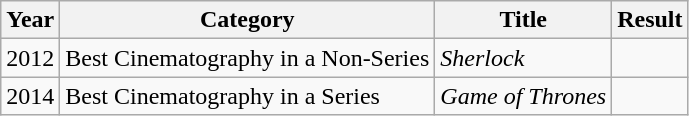<table class="wikitable">
<tr>
<th>Year</th>
<th>Category</th>
<th>Title</th>
<th>Result</th>
</tr>
<tr>
<td>2012</td>
<td>Best Cinematography in a Non-Series</td>
<td><em>Sherlock</em></td>
<td></td>
</tr>
<tr>
<td>2014</td>
<td>Best Cinematography in a Series</td>
<td><em>Game of Thrones</em></td>
<td></td>
</tr>
</table>
